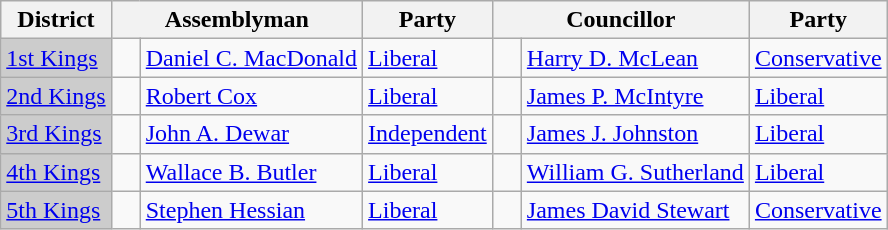<table class="wikitable">
<tr>
<th>District</th>
<th colspan="2">Assemblyman</th>
<th>Party</th>
<th colspan="2">Councillor</th>
<th>Party</th>
</tr>
<tr>
<td bgcolor="CCCCCC"><a href='#'>1st Kings</a></td>
<td>   </td>
<td><a href='#'>Daniel C. MacDonald</a></td>
<td><a href='#'>Liberal</a></td>
<td>   </td>
<td><a href='#'>Harry D. McLean</a></td>
<td><a href='#'>Conservative</a></td>
</tr>
<tr>
<td bgcolor="CCCCCC"><a href='#'>2nd Kings</a></td>
<td>   </td>
<td><a href='#'>Robert Cox</a></td>
<td><a href='#'>Liberal</a></td>
<td>   </td>
<td><a href='#'>James P. McIntyre</a></td>
<td><a href='#'>Liberal</a></td>
</tr>
<tr>
<td bgcolor="CCCCCC"><a href='#'>3rd Kings</a></td>
<td>   </td>
<td><a href='#'>John A. Dewar</a></td>
<td><a href='#'>Independent</a></td>
<td>   </td>
<td><a href='#'>James J. Johnston</a></td>
<td><a href='#'>Liberal</a></td>
</tr>
<tr>
<td bgcolor="CCCCCC"><a href='#'>4th Kings</a></td>
<td>   </td>
<td><a href='#'>Wallace B. Butler</a></td>
<td><a href='#'>Liberal</a></td>
<td>   </td>
<td><a href='#'>William G. Sutherland</a></td>
<td><a href='#'>Liberal</a></td>
</tr>
<tr>
<td bgcolor="CCCCCC"><a href='#'>5th Kings</a></td>
<td>   </td>
<td><a href='#'>Stephen Hessian</a></td>
<td><a href='#'>Liberal</a></td>
<td>   </td>
<td><a href='#'>James David Stewart</a></td>
<td><a href='#'>Conservative</a></td>
</tr>
</table>
